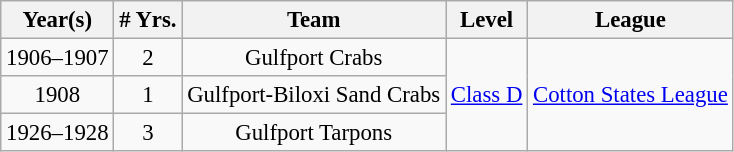<table class="wikitable" style="text-align:center; font-size: 95%;">
<tr>
<th>Year(s)</th>
<th># Yrs.</th>
<th>Team</th>
<th>Level</th>
<th>League</th>
</tr>
<tr>
<td>1906–1907</td>
<td>2</td>
<td>Gulfport Crabs</td>
<td rowspan=3><a href='#'>Class D</a></td>
<td rowspan=3><a href='#'>Cotton States League</a></td>
</tr>
<tr>
<td>1908</td>
<td>1</td>
<td>Gulfport-Biloxi Sand Crabs</td>
</tr>
<tr>
<td>1926–1928</td>
<td>3</td>
<td>Gulfport Tarpons</td>
</tr>
</table>
